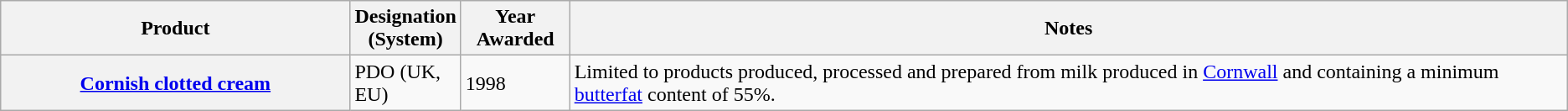<table class="wikitable sortable">
<tr>
<th scope="col" width="23%">Product</th>
<th scope="col" width="4%">Designation (System)</th>
<th scope="col" width="7%">Year Awarded</th>
<th class="unsortable" scope="col" width="66%">Notes</th>
</tr>
<tr>
<th scope="row"><a href='#'>Cornish clotted cream</a></th>
<td>PDO (UK, EU)</td>
<td>1998</td>
<td>Limited to products produced, processed and prepared from milk produced in <a href='#'>Cornwall</a> and containing a minimum <a href='#'>butterfat</a> content of 55%.</td>
</tr>
</table>
